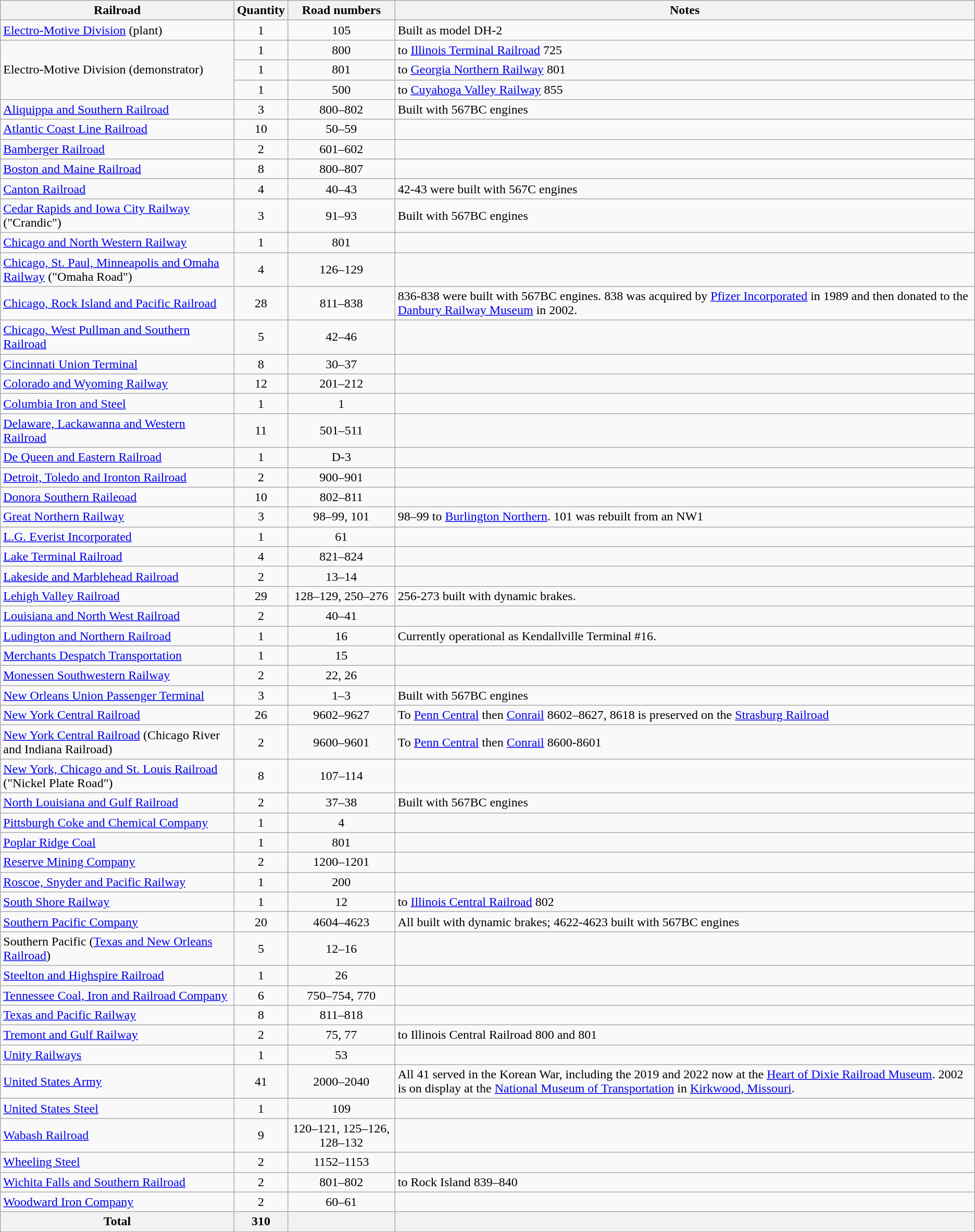<table class="wikitable">
<tr>
<th>Railroad</th>
<th>Quantity</th>
<th>Road numbers</th>
<th>Notes</th>
</tr>
<tr>
<td><a href='#'>Electro-Motive Division</a> (plant)</td>
<td style="text-align:center;">1</td>
<td style="text-align:center;">105</td>
<td>Built as model DH-2</td>
</tr>
<tr>
<td rowspan=3>Electro-Motive Division (demonstrator)</td>
<td style="text-align:center;">1</td>
<td style="text-align:center;">800</td>
<td>to <a href='#'>Illinois Terminal Railroad</a> 725</td>
</tr>
<tr>
<td style="text-align:center;">1</td>
<td style="text-align:center;">801</td>
<td>to <a href='#'>Georgia Northern Railway</a> 801</td>
</tr>
<tr>
<td style="text-align:center;">1</td>
<td style="text-align:center;">500</td>
<td>to <a href='#'>Cuyahoga Valley Railway</a> 855</td>
</tr>
<tr>
<td><a href='#'>Aliquippa and Southern Railroad</a></td>
<td style="text-align:center;">3</td>
<td style="text-align:center;">800–802</td>
<td>Built with 567BC engines</td>
</tr>
<tr>
<td><a href='#'>Atlantic Coast Line Railroad</a></td>
<td style="text-align:center;">10</td>
<td style="text-align:center;">50–59</td>
<td></td>
</tr>
<tr>
<td><a href='#'>Bamberger Railroad</a></td>
<td style="text-align:center;">2</td>
<td style="text-align:center;">601–602</td>
<td></td>
</tr>
<tr>
<td><a href='#'>Boston and Maine Railroad</a></td>
<td style="text-align:center;">8</td>
<td style="text-align:center;">800–807</td>
<td></td>
</tr>
<tr>
<td><a href='#'>Canton Railroad</a></td>
<td style="text-align:center;">4</td>
<td style="text-align:center;">40–43</td>
<td>42-43 were built with 567C engines</td>
</tr>
<tr>
<td><a href='#'>Cedar Rapids and Iowa City Railway</a> ("Crandic")</td>
<td style="text-align:center;">3</td>
<td style="text-align:center;">91–93</td>
<td>Built with 567BC engines</td>
</tr>
<tr>
<td><a href='#'>Chicago and North Western Railway</a></td>
<td style="text-align:center;">1</td>
<td style="text-align:center;">801</td>
<td></td>
</tr>
<tr>
<td><a href='#'>Chicago, St. Paul, Minneapolis and Omaha Railway</a> ("Omaha Road")</td>
<td style="text-align:center;">4</td>
<td style="text-align:center;">126–129</td>
<td></td>
</tr>
<tr>
<td><a href='#'>Chicago, Rock Island and Pacific Railroad</a></td>
<td style="text-align:center;">28</td>
<td style="text-align:center;">811–838</td>
<td>836-838 were built with 567BC engines. 838 was acquired by <a href='#'>Pfizer Incorporated</a> in 1989 and then donated to the <a href='#'>Danbury Railway Museum</a> in 2002.</td>
</tr>
<tr>
<td><a href='#'>Chicago, West Pullman and Southern Railroad</a></td>
<td style="text-align:center;">5</td>
<td style="text-align:center;">42–46</td>
<td></td>
</tr>
<tr>
<td><a href='#'>Cincinnati Union Terminal</a></td>
<td style="text-align:center;">8</td>
<td style="text-align:center;">30–37</td>
<td></td>
</tr>
<tr>
<td><a href='#'>Colorado and Wyoming Railway</a></td>
<td style="text-align:center;">12</td>
<td style="text-align:center;">201–212</td>
<td></td>
</tr>
<tr>
<td><a href='#'>Columbia Iron and Steel</a></td>
<td style="text-align:center;">1</td>
<td style="text-align:center;">1</td>
<td></td>
</tr>
<tr>
<td><a href='#'>Delaware, Lackawanna and Western Railroad</a></td>
<td style="text-align:center;">11</td>
<td style="text-align:center;">501–511</td>
<td></td>
</tr>
<tr>
<td><a href='#'>De Queen and Eastern Railroad</a></td>
<td style="text-align:center;">1</td>
<td style="text-align:center;">D-3</td>
<td></td>
</tr>
<tr>
<td><a href='#'>Detroit, Toledo and Ironton Railroad</a></td>
<td style="text-align:center;">2</td>
<td style="text-align:center;">900–901</td>
<td></td>
</tr>
<tr>
<td><a href='#'>Donora Southern Raileoad</a></td>
<td style="text-align:center;">10</td>
<td style="text-align:center;">802–811</td>
<td></td>
</tr>
<tr>
<td><a href='#'>Great Northern Railway</a></td>
<td style="text-align:center;">3</td>
<td style="text-align:center;">98–99, 101</td>
<td>98–99 to <a href='#'>Burlington Northern</a>. 101 was rebuilt from an NW1</td>
</tr>
<tr>
<td><a href='#'>L.G. Everist Incorporated</a></td>
<td style="text-align:center;">1</td>
<td style="text-align:center;">61</td>
<td></td>
</tr>
<tr>
<td><a href='#'>Lake Terminal Railroad</a></td>
<td style="text-align:center;">4</td>
<td style="text-align:center;">821–824</td>
<td></td>
</tr>
<tr>
<td><a href='#'>Lakeside and Marblehead Railroad</a></td>
<td style="text-align:center;">2</td>
<td style="text-align:center;">13–14</td>
<td></td>
</tr>
<tr>
<td><a href='#'>Lehigh Valley Railroad</a></td>
<td style="text-align:center;">29</td>
<td style="text-align:center;">128–129, 250–276</td>
<td>256-273 built with dynamic brakes.</td>
</tr>
<tr>
<td><a href='#'>Louisiana and North West Railroad</a></td>
<td style="text-align:center;">2</td>
<td style="text-align:center;">40–41</td>
<td></td>
</tr>
<tr>
<td><a href='#'>Ludington and Northern Railroad</a></td>
<td style="text-align:center;">1</td>
<td style="text-align:center;">16</td>
<td>Currently operational as Kendallville Terminal #16.</td>
</tr>
<tr>
<td><a href='#'>Merchants Despatch Transportation</a></td>
<td style="text-align:center;">1</td>
<td style="text-align:center;">15</td>
<td></td>
</tr>
<tr>
<td><a href='#'>Monessen Southwestern Railway</a></td>
<td style="text-align:center;">2</td>
<td style="text-align:center;">22, 26</td>
<td></td>
</tr>
<tr>
<td><a href='#'>New Orleans Union Passenger Terminal</a></td>
<td style="text-align:center;">3</td>
<td style="text-align:center;">1–3</td>
<td>Built with 567BC engines</td>
</tr>
<tr>
<td><a href='#'>New York Central Railroad</a></td>
<td style="text-align:center;">26</td>
<td style="text-align:center;">9602–9627</td>
<td>To <a href='#'>Penn Central</a> then <a href='#'>Conrail</a> 8602–8627, 8618 is preserved on the <a href='#'>Strasburg Railroad</a></td>
</tr>
<tr>
<td><a href='#'>New York Central Railroad</a> (Chicago River and Indiana Railroad)</td>
<td style="text-align:center;">2</td>
<td style="text-align:center;">9600–9601</td>
<td>To <a href='#'>Penn Central</a> then <a href='#'>Conrail</a> 8600-8601</td>
</tr>
<tr>
<td><a href='#'>New York, Chicago and St. Louis Railroad</a> ("Nickel Plate Road")</td>
<td style="text-align:center;">8</td>
<td style="text-align:center;">107–114</td>
<td></td>
</tr>
<tr>
<td><a href='#'>North Louisiana and Gulf Railroad</a></td>
<td style="text-align:center;">2</td>
<td style="text-align:center;">37–38</td>
<td>Built with 567BC engines</td>
</tr>
<tr>
<td><a href='#'>Pittsburgh Coke and Chemical Company</a></td>
<td style="text-align:center;">1</td>
<td style="text-align:center;">4</td>
<td></td>
</tr>
<tr>
<td><a href='#'>Poplar Ridge Coal</a></td>
<td style="text-align:center;">1</td>
<td style="text-align:center;">801</td>
<td></td>
</tr>
<tr>
<td><a href='#'>Reserve Mining Company</a></td>
<td style="text-align:center;">2</td>
<td style="text-align:center;">1200–1201</td>
<td></td>
</tr>
<tr>
<td><a href='#'>Roscoe, Snyder and Pacific Railway</a></td>
<td style="text-align:center;">1</td>
<td style="text-align:center;">200</td>
<td></td>
</tr>
<tr>
<td><a href='#'>South Shore Railway</a></td>
<td style="text-align:center;">1</td>
<td style="text-align:center;">12</td>
<td>to <a href='#'>Illinois Central Railroad</a> 802</td>
</tr>
<tr>
<td><a href='#'>Southern Pacific Company</a></td>
<td style="text-align:center;">20</td>
<td style="text-align:center;">4604–4623</td>
<td>All built with dynamic brakes; 4622-4623 built with 567BC engines</td>
</tr>
<tr>
<td>Southern Pacific (<a href='#'>Texas and New Orleans Railroad</a>)</td>
<td style="text-align:center;">5</td>
<td style="text-align:center;">12–16</td>
<td></td>
</tr>
<tr>
<td><a href='#'>Steelton and Highspire Railroad</a></td>
<td style="text-align:center;">1</td>
<td style="text-align:center;">26</td>
<td></td>
</tr>
<tr>
<td><a href='#'>Tennessee Coal, Iron and Railroad Company</a></td>
<td style="text-align:center;">6</td>
<td style="text-align:center;">750–754, 770</td>
<td></td>
</tr>
<tr>
<td><a href='#'>Texas and Pacific Railway</a></td>
<td style="text-align:center;">8</td>
<td style="text-align:center;">811–818</td>
<td></td>
</tr>
<tr>
<td><a href='#'>Tremont and Gulf Railway</a></td>
<td style="text-align:center;">2</td>
<td style="text-align:center;">75, 77</td>
<td>to Illinois Central Railroad 800 and 801</td>
</tr>
<tr>
<td><a href='#'>Unity Railways</a></td>
<td style="text-align:center;">1</td>
<td style="text-align:center;">53</td>
<td></td>
</tr>
<tr>
<td><a href='#'>United States Army</a></td>
<td style="text-align:center;">41</td>
<td style="text-align:center;">2000–2040</td>
<td>All 41 served in the Korean War, including the 2019 and 2022 now at the <a href='#'>Heart of Dixie Railroad Museum</a>. 2002 is on display at the <a href='#'>National Museum of Transportation</a> in <a href='#'>Kirkwood, Missouri</a>.</td>
</tr>
<tr>
<td><a href='#'>United States Steel</a></td>
<td style="text-align:center;">1</td>
<td style="text-align:center;">109</td>
<td></td>
</tr>
<tr>
<td><a href='#'>Wabash Railroad</a></td>
<td style="text-align:center;">9</td>
<td style="text-align:center;">120–121, 125–126, 128–132</td>
<td></td>
</tr>
<tr>
<td><a href='#'>Wheeling Steel</a></td>
<td style="text-align:center;">2</td>
<td style="text-align:center;">1152–1153</td>
<td></td>
</tr>
<tr>
<td><a href='#'>Wichita Falls and Southern Railroad</a></td>
<td style="text-align:center;">2</td>
<td style="text-align:center;">801–802</td>
<td>to Rock Island 839–840</td>
</tr>
<tr>
<td><a href='#'>Woodward Iron Company</a></td>
<td style="text-align:center;">2</td>
<td style="text-align:center;">60–61</td>
<td></td>
</tr>
<tr>
<th>Total</th>
<th>310</th>
<th></th>
<th></th>
</tr>
<tr>
</tr>
</table>
